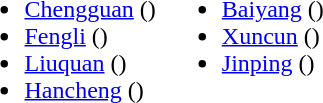<table>
<tr>
<td valign="top"><br><ul><li><a href='#'>Chengguan</a> ()</li><li><a href='#'>Fengli</a> ()</li><li><a href='#'>Liuquan</a> ()</li><li><a href='#'>Hancheng</a> ()</li></ul></td>
<td valign="top"><br><ul><li><a href='#'>Baiyang</a> ()</li><li><a href='#'>Xuncun</a> ()</li><li><a href='#'>Jinping</a> ()</li></ul></td>
</tr>
</table>
